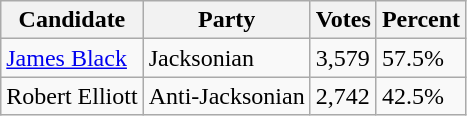<table class=wikitable>
<tr>
<th>Candidate</th>
<th>Party</th>
<th>Votes</th>
<th>Percent</th>
</tr>
<tr>
<td><a href='#'>James Black</a></td>
<td>Jacksonian</td>
<td>3,579</td>
<td>57.5%</td>
</tr>
<tr>
<td>Robert Elliott</td>
<td>Anti-Jacksonian</td>
<td>2,742</td>
<td>42.5%</td>
</tr>
</table>
